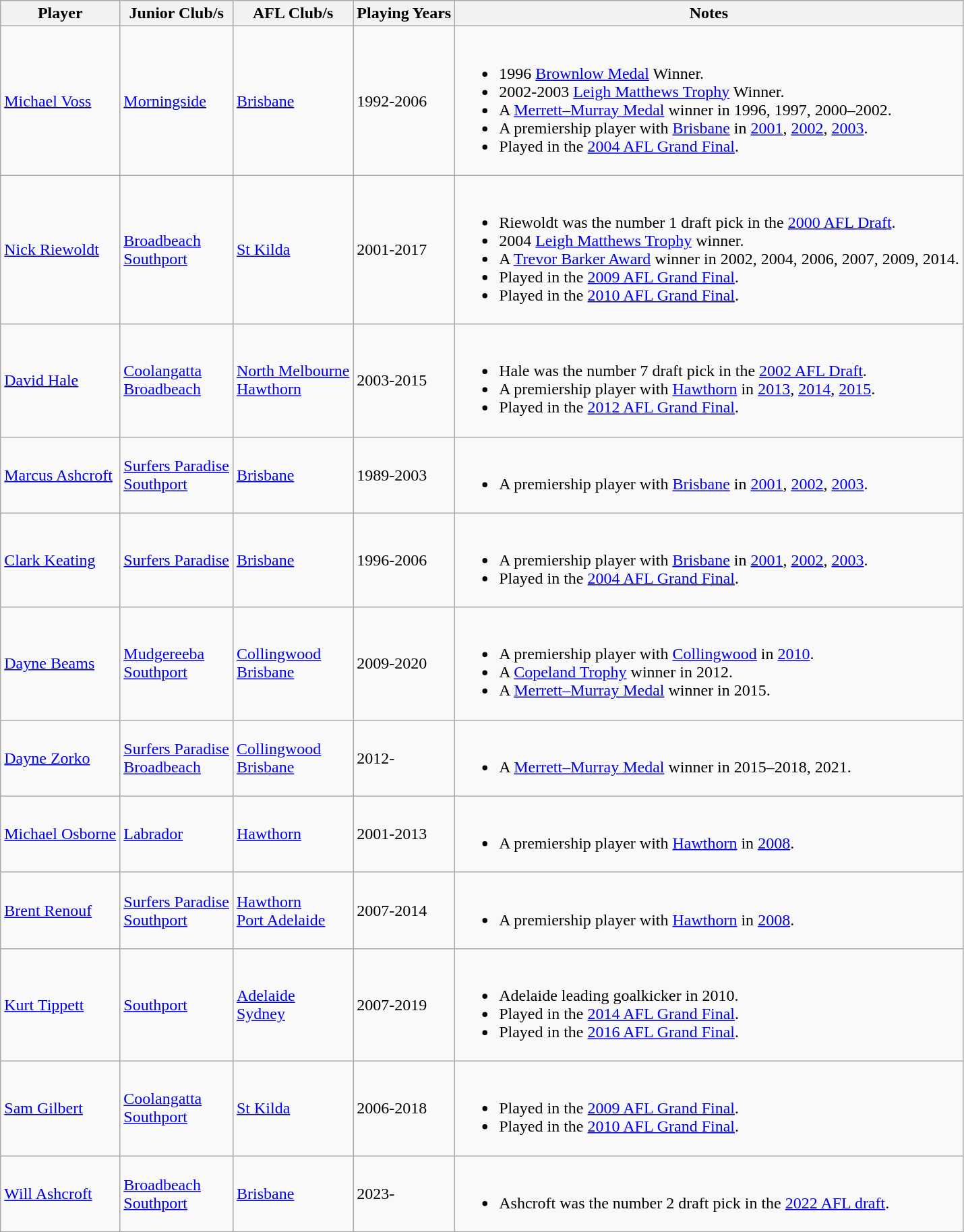<table class="wikitable" style="width:200% style="text-align:center">
<tr>
<th>Player</th>
<th>Junior Club/s</th>
<th>AFL Club/s</th>
<th>Playing Years</th>
<th>Notes</th>
</tr>
<tr>
<td><a href='#'>Michael Voss</a></td>
<td><a href='#'>Morningside</a></td>
<td><a href='#'>Bris</a><a href='#'>bane</a></td>
<td>1992-2006</td>
<td><br><ul><li>1996 <a href='#'>Brownlow Medal</a> Winner.</li><li>2002-2003 <a href='#'>Leigh Matthews Trophy</a> Winner.</li><li>A <a href='#'>Merrett–Murray Medal</a> winner in 1996, 1997, 2000–2002.</li><li>A premiership player with <a href='#'>Brisbane</a> in <a href='#'>2001</a>, <a href='#'>2002</a>, <a href='#'>2003</a>.</li><li>Played in the <a href='#'>2004 AFL Grand Final</a>.</li></ul></td>
</tr>
<tr>
<td><a href='#'>Nick Riewoldt</a></td>
<td><a href='#'>Broadbeach</a><br><a href='#'>Southport</a></td>
<td><a href='#'>St Kilda</a></td>
<td>2001-2017</td>
<td><br><ul><li>Riewoldt was the number 1 draft pick in the <a href='#'>2000 AFL Draft</a>.</li><li>2004 <a href='#'>Leigh Matthews Trophy</a> winner.</li><li>A <a href='#'>Trevor Barker Award</a> winner in 2002, 2004, 2006, 2007, 2009, 2014.</li><li>Played in the <a href='#'>2009 AFL Grand Final</a>.</li><li>Played in the <a href='#'>2010 AFL Grand Final</a>.</li></ul></td>
</tr>
<tr>
<td><a href='#'>David Hale</a></td>
<td><a href='#'>Coolangatta</a><br><a href='#'>Broadbeach</a></td>
<td><a href='#'>North Melbourne</a><br><a href='#'>Hawthorn</a></td>
<td>2003-2015</td>
<td><br><ul><li>Hale was the number 7 draft pick in the <a href='#'>2002 AFL Draft</a>.</li><li>A premiership player with <a href='#'>Hawthorn</a> in <a href='#'>2013</a>, <a href='#'>2014</a>, <a href='#'>2015</a>.</li><li>Played in the <a href='#'>2012 AFL Grand Final</a>.</li></ul></td>
</tr>
<tr>
<td><a href='#'>Marcus Ashcroft</a></td>
<td><a href='#'>Surfers Paradise</a><br><a href='#'>Southport</a></td>
<td><a href='#'>Bris</a><a href='#'>bane</a></td>
<td>1989-2003</td>
<td><br><ul><li>A premiership player with <a href='#'>Brisbane</a> in <a href='#'>2001</a>, <a href='#'>2002</a>, <a href='#'>2003</a>.</li></ul></td>
</tr>
<tr>
<td><a href='#'>Clark Keating</a></td>
<td><a href='#'>Surfers Paradise</a></td>
<td><a href='#'>Bris</a><a href='#'>bane</a></td>
<td>1996-2006</td>
<td><br><ul><li>A premiership player with <a href='#'>Brisbane</a> in <a href='#'>2001</a>, <a href='#'>2002</a>, <a href='#'>2003</a>.</li><li>Played in the <a href='#'>2004 AFL Grand Final</a>.</li></ul></td>
</tr>
<tr>
<td><a href='#'>Dayne Beams</a></td>
<td><a href='#'>Mudgereeba</a><br><a href='#'>Southport</a></td>
<td><a href='#'>Collingwood</a><br><a href='#'>Brisbane</a></td>
<td>2009-2020</td>
<td><br><ul><li>A premiership player with <a href='#'>Collingwood</a> in <a href='#'>2010</a>.</li><li>A <a href='#'>Copeland Trophy</a> winner in 2012.</li><li>A <a href='#'>Merrett–Murray Medal</a> winner in 2015.</li></ul></td>
</tr>
<tr>
<td><a href='#'>Dayne Zorko</a></td>
<td><a href='#'>Surfers Paradise</a><br><a href='#'>Broadbeach</a></td>
<td><a href='#'>Collingwood</a><br><a href='#'>Brisbane</a></td>
<td>2012-</td>
<td><br><ul><li>A <a href='#'>Merrett–Murray Medal</a> winner in 2015–2018, 2021.</li></ul></td>
</tr>
<tr>
<td><a href='#'>Michael Osborne</a></td>
<td><a href='#'>Labrador</a></td>
<td><a href='#'>Hawthorn</a></td>
<td>2001-2013</td>
<td><br><ul><li>A premiership player with <a href='#'>Hawthorn</a> in <a href='#'>2008</a>.</li></ul></td>
</tr>
<tr>
<td><a href='#'>Brent Renouf</a></td>
<td><a href='#'>Surfers Paradise</a><br><a href='#'>Southport</a></td>
<td><a href='#'>Hawthorn</a><br><a href='#'>Port Adelaide</a></td>
<td>2007-2014</td>
<td><br><ul><li>A premiership player with <a href='#'>Hawthorn</a> in <a href='#'>2008</a>.</li></ul></td>
</tr>
<tr>
<td><a href='#'>Kurt Tippett</a></td>
<td><a href='#'>Southport</a></td>
<td><a href='#'>Adelaide</a><br><a href='#'>Sydney</a></td>
<td>2007-2019</td>
<td><br><ul><li>Adelaide leading goalkicker in 2010.</li><li>Played in the <a href='#'>2014 AFL Grand Final</a>.</li><li>Played in the <a href='#'>2016 AFL Grand Final</a>.</li></ul></td>
</tr>
<tr>
<td><a href='#'>Sam Gilbert</a></td>
<td><a href='#'>Coolangatta</a><br><a href='#'>Southport</a></td>
<td><a href='#'>St Kilda</a></td>
<td>2006-2018</td>
<td><br><ul><li>Played in the <a href='#'>2009 AFL Grand Final</a>.</li><li>Played in the <a href='#'>2010 AFL Grand Final</a>.</li></ul></td>
</tr>
<tr>
<td><a href='#'>Will Ashcroft</a></td>
<td><a href='#'>Broadbeach</a><br><a href='#'>Southport</a></td>
<td><a href='#'>Brisbane</a></td>
<td>2023-</td>
<td><br><ul><li>Ashcroft was the number 2 draft pick in the <a href='#'>2022 AFL draft</a>.</li></ul></td>
</tr>
</table>
